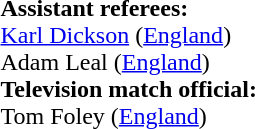<table style="width:100%">
<tr>
<td><br><strong>Assistant referees:</strong>
<br><a href='#'>Karl Dickson</a> (<a href='#'>England</a>)
<br>Adam Leal (<a href='#'>England</a>)
<br><strong>Television match official:</strong>
<br>Tom Foley (<a href='#'>England</a>)</td>
</tr>
</table>
